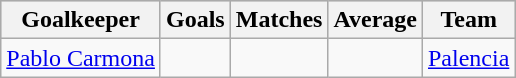<table class="wikitable sortable" class="wikitable">
<tr style="background:#ccc; text-align:center;">
<th>Goalkeeper</th>
<th>Goals</th>
<th>Matches</th>
<th>Average</th>
<th>Team</th>
</tr>
<tr>
<td> <a href='#'>Pablo Carmona</a></td>
<td></td>
<td></td>
<td></td>
<td><a href='#'>Palencia</a></td>
</tr>
</table>
